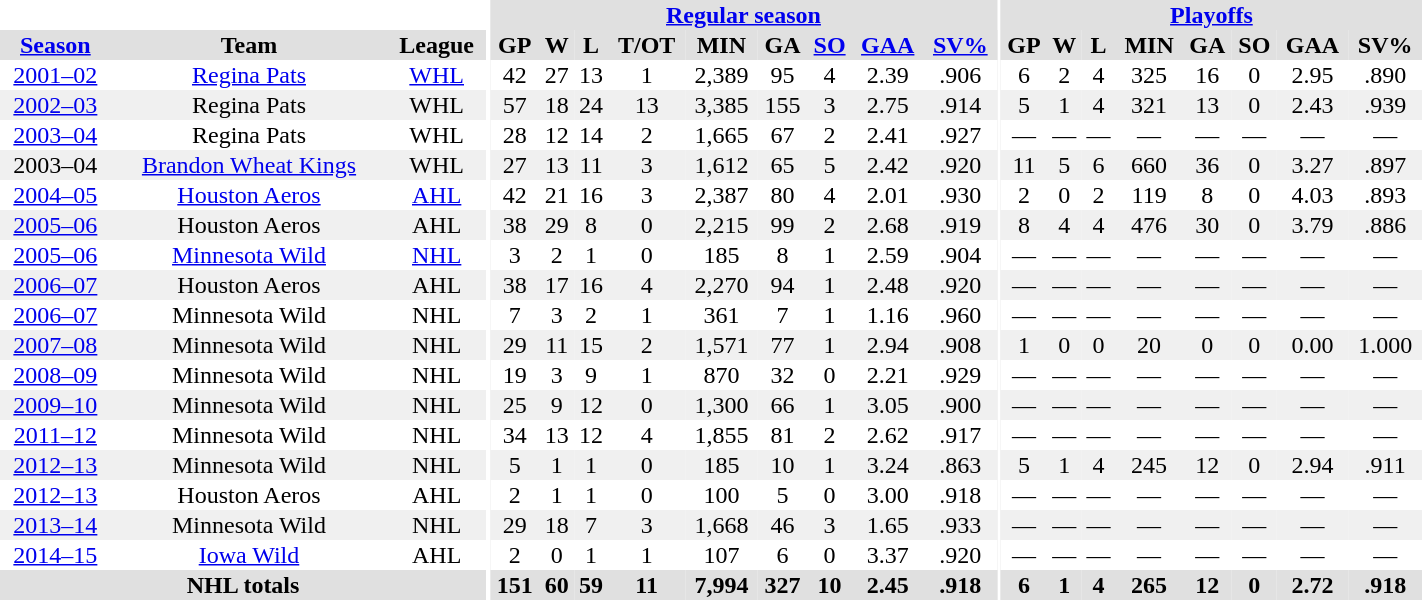<table border="0" cellpadding="1" cellspacing="0" style="text-align:center; width:75%;">
<tr bgcolor="#e0e0e0">
<th colspan="3" bgcolor="#ffffff"></th>
<th rowspan="99" bgcolor="#ffffff"></th>
<th colspan="9" bgcolor="#e0e0e0"><a href='#'>Regular season</a></th>
<th rowspan="99" bgcolor="#ffffff"></th>
<th colspan="8" bgcolor="#e0e0e0"><a href='#'>Playoffs</a></th>
</tr>
<tr bgcolor="#e0e0e0">
<th><a href='#'>Season</a></th>
<th>Team</th>
<th>League</th>
<th>GP</th>
<th>W</th>
<th>L</th>
<th>T/OT</th>
<th>MIN</th>
<th>GA</th>
<th><a href='#'>SO</a></th>
<th><a href='#'>GAA</a></th>
<th><a href='#'>SV%</a></th>
<th>GP</th>
<th>W</th>
<th>L</th>
<th>MIN</th>
<th>GA</th>
<th>SO</th>
<th>GAA</th>
<th>SV%</th>
</tr>
<tr>
<td><a href='#'>2001–02</a></td>
<td><a href='#'>Regina Pats</a></td>
<td><a href='#'>WHL</a></td>
<td>42</td>
<td>27</td>
<td>13</td>
<td>1</td>
<td>2,389</td>
<td>95</td>
<td>4</td>
<td>2.39</td>
<td>.906</td>
<td>6</td>
<td>2</td>
<td>4</td>
<td>325</td>
<td>16</td>
<td>0</td>
<td>2.95</td>
<td>.890</td>
</tr>
<tr bgcolor="#f0f0f0">
<td><a href='#'>2002–03</a></td>
<td>Regina Pats</td>
<td>WHL</td>
<td>57</td>
<td>18</td>
<td>24</td>
<td>13</td>
<td>3,385</td>
<td>155</td>
<td>3</td>
<td>2.75</td>
<td>.914</td>
<td>5</td>
<td>1</td>
<td>4</td>
<td>321</td>
<td>13</td>
<td>0</td>
<td>2.43</td>
<td>.939</td>
</tr>
<tr>
<td><a href='#'>2003–04</a></td>
<td>Regina Pats</td>
<td>WHL</td>
<td>28</td>
<td>12</td>
<td>14</td>
<td>2</td>
<td>1,665</td>
<td>67</td>
<td>2</td>
<td>2.41</td>
<td>.927</td>
<td>—</td>
<td>—</td>
<td>—</td>
<td>—</td>
<td>—</td>
<td>—</td>
<td>—</td>
<td>—</td>
</tr>
<tr bgcolor="#f0f0f0">
<td>2003–04</td>
<td><a href='#'>Brandon Wheat Kings</a></td>
<td>WHL</td>
<td>27</td>
<td>13</td>
<td>11</td>
<td>3</td>
<td>1,612</td>
<td>65</td>
<td>5</td>
<td>2.42</td>
<td>.920</td>
<td>11</td>
<td>5</td>
<td>6</td>
<td>660</td>
<td>36</td>
<td>0</td>
<td>3.27</td>
<td>.897</td>
</tr>
<tr>
<td><a href='#'>2004–05</a></td>
<td><a href='#'>Houston Aeros</a></td>
<td><a href='#'>AHL</a></td>
<td>42</td>
<td>21</td>
<td>16</td>
<td>3</td>
<td>2,387</td>
<td>80</td>
<td>4</td>
<td>2.01</td>
<td>.930</td>
<td>2</td>
<td>0</td>
<td>2</td>
<td>119</td>
<td>8</td>
<td>0</td>
<td>4.03</td>
<td>.893</td>
</tr>
<tr bgcolor="#f0f0f0">
<td><a href='#'>2005–06</a></td>
<td>Houston Aeros</td>
<td>AHL</td>
<td>38</td>
<td>29</td>
<td>8</td>
<td>0</td>
<td>2,215</td>
<td>99</td>
<td>2</td>
<td>2.68</td>
<td>.919</td>
<td>8</td>
<td>4</td>
<td>4</td>
<td>476</td>
<td>30</td>
<td>0</td>
<td>3.79</td>
<td>.886</td>
</tr>
<tr>
<td><a href='#'>2005–06</a></td>
<td><a href='#'>Minnesota Wild</a></td>
<td><a href='#'>NHL</a></td>
<td>3</td>
<td>2</td>
<td>1</td>
<td>0</td>
<td>185</td>
<td>8</td>
<td>1</td>
<td>2.59</td>
<td>.904</td>
<td>—</td>
<td>—</td>
<td>—</td>
<td>—</td>
<td>—</td>
<td>—</td>
<td>—</td>
<td>—</td>
</tr>
<tr bgcolor="#f0f0f0">
<td><a href='#'>2006–07</a></td>
<td>Houston Aeros</td>
<td>AHL</td>
<td>38</td>
<td>17</td>
<td>16</td>
<td>4</td>
<td>2,270</td>
<td>94</td>
<td>1</td>
<td>2.48</td>
<td>.920</td>
<td>—</td>
<td>—</td>
<td>—</td>
<td>—</td>
<td>—</td>
<td>—</td>
<td>—</td>
<td>—</td>
</tr>
<tr>
<td><a href='#'>2006–07</a></td>
<td>Minnesota Wild</td>
<td>NHL</td>
<td>7</td>
<td>3</td>
<td>2</td>
<td>1</td>
<td>361</td>
<td>7</td>
<td>1</td>
<td>1.16</td>
<td>.960</td>
<td>—</td>
<td>—</td>
<td>—</td>
<td>—</td>
<td>—</td>
<td>—</td>
<td>—</td>
<td>—</td>
</tr>
<tr bgcolor="#f0f0f0">
<td><a href='#'>2007–08</a></td>
<td>Minnesota Wild</td>
<td>NHL</td>
<td>29</td>
<td>11</td>
<td>15</td>
<td>2</td>
<td>1,571</td>
<td>77</td>
<td>1</td>
<td>2.94</td>
<td>.908</td>
<td>1</td>
<td>0</td>
<td>0</td>
<td>20</td>
<td>0</td>
<td>0</td>
<td>0.00</td>
<td>1.000</td>
</tr>
<tr>
<td><a href='#'>2008–09</a></td>
<td>Minnesota Wild</td>
<td>NHL</td>
<td>19</td>
<td>3</td>
<td>9</td>
<td>1</td>
<td>870</td>
<td>32</td>
<td>0</td>
<td>2.21</td>
<td>.929</td>
<td>—</td>
<td>—</td>
<td>—</td>
<td>—</td>
<td>—</td>
<td>—</td>
<td>—</td>
<td>—</td>
</tr>
<tr bgcolor="#f0f0f0">
<td><a href='#'>2009–10</a></td>
<td>Minnesota Wild</td>
<td>NHL</td>
<td>25</td>
<td>9</td>
<td>12</td>
<td>0</td>
<td>1,300</td>
<td>66</td>
<td>1</td>
<td>3.05</td>
<td>.900</td>
<td>—</td>
<td>—</td>
<td>—</td>
<td>—</td>
<td>—</td>
<td>—</td>
<td>—</td>
<td>—</td>
</tr>
<tr>
<td><a href='#'>2011–12</a></td>
<td>Minnesota Wild</td>
<td>NHL</td>
<td>34</td>
<td>13</td>
<td>12</td>
<td>4</td>
<td>1,855</td>
<td>81</td>
<td>2</td>
<td>2.62</td>
<td>.917</td>
<td>—</td>
<td>—</td>
<td>—</td>
<td>—</td>
<td>—</td>
<td>—</td>
<td>—</td>
<td>—</td>
</tr>
<tr bgcolor="#f0f0f0">
<td><a href='#'>2012–13</a></td>
<td>Minnesota Wild</td>
<td>NHL</td>
<td>5</td>
<td>1</td>
<td>1</td>
<td>0</td>
<td>185</td>
<td>10</td>
<td>1</td>
<td>3.24</td>
<td>.863</td>
<td>5</td>
<td>1</td>
<td>4</td>
<td>245</td>
<td>12</td>
<td>0</td>
<td>2.94</td>
<td>.911</td>
</tr>
<tr>
<td><a href='#'>2012–13</a></td>
<td>Houston Aeros</td>
<td>AHL</td>
<td>2</td>
<td>1</td>
<td>1</td>
<td>0</td>
<td>100</td>
<td>5</td>
<td>0</td>
<td>3.00</td>
<td>.918</td>
<td>—</td>
<td>—</td>
<td>—</td>
<td>—</td>
<td>—</td>
<td>—</td>
<td>—</td>
<td>—</td>
</tr>
<tr bgcolor="#f0f0f0">
<td><a href='#'>2013–14</a></td>
<td>Minnesota Wild</td>
<td>NHL</td>
<td>29</td>
<td>18</td>
<td>7</td>
<td>3</td>
<td>1,668</td>
<td>46</td>
<td>3</td>
<td>1.65</td>
<td>.933</td>
<td>—</td>
<td>—</td>
<td>—</td>
<td>—</td>
<td>—</td>
<td>—</td>
<td>—</td>
<td>—</td>
</tr>
<tr>
<td><a href='#'>2014–15</a></td>
<td><a href='#'>Iowa Wild</a></td>
<td>AHL</td>
<td>2</td>
<td>0</td>
<td>1</td>
<td>1</td>
<td>107</td>
<td>6</td>
<td>0</td>
<td>3.37</td>
<td>.920</td>
<td>—</td>
<td>—</td>
<td>—</td>
<td>—</td>
<td>—</td>
<td>—</td>
<td>—</td>
<td>—</td>
</tr>
<tr bgcolor="#e0e0e0">
<th colspan="3">NHL totals</th>
<th>151</th>
<th>60</th>
<th>59</th>
<th>11</th>
<th>7,994</th>
<th>327</th>
<th>10</th>
<th>2.45</th>
<th>.918</th>
<th>6</th>
<th>1</th>
<th>4</th>
<th>265</th>
<th>12</th>
<th>0</th>
<th>2.72</th>
<th>.918</th>
</tr>
</table>
